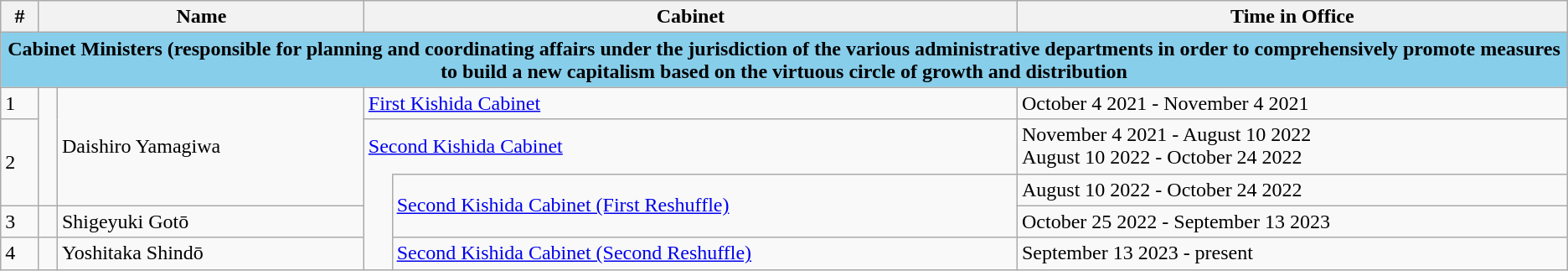<table class="wikitable">
<tr>
<th>#</th>
<th colspan="2">Name</th>
<th colspan="2 ">Cabinet</th>
<th>Time in Office</th>
</tr>
<tr>
<th colspan="6" style="background-color:skyblue">Cabinet Ministers (responsible for planning and coordinating affairs under the jurisdiction of the various administrative departments in order to comprehensively promote measures to build a new capitalism based on the virtuous circle of growth and distribution</th>
</tr>
<tr>
<td>1</td>
<td rowspan="3"></td>
<td rowspan="3">Daishiro Yamagiwa</td>
<td colspan="2"><a href='#'>First Kishida Cabinet</a></td>
<td>October 4 2021 - November 4 2021</td>
</tr>
<tr>
<td rowspan="2">2</td>
<td colspan="2"><a href='#'>Second Kishida Cabinet</a></td>
<td>November 4 2021 - August 10 2022<br>August 10 2022 - October 24 2022</td>
</tr>
<tr>
<td rowspan="3" style="border-top:hidden"> </td>
<td rowspan="2"><a href='#'>Second Kishida Cabinet (First Reshuffle)</a></td>
<td>August 10 2022 - October 24 2022</td>
</tr>
<tr>
<td>3</td>
<td></td>
<td>Shigeyuki Gotō</td>
<td>October 25 2022 - September 13 2023</td>
</tr>
<tr>
<td>4</td>
<td></td>
<td>Yoshitaka Shindō</td>
<td><a href='#'>Second Kishida Cabinet (Second Reshuffle)</a></td>
<td>September 13 2023 - present</td>
</tr>
</table>
